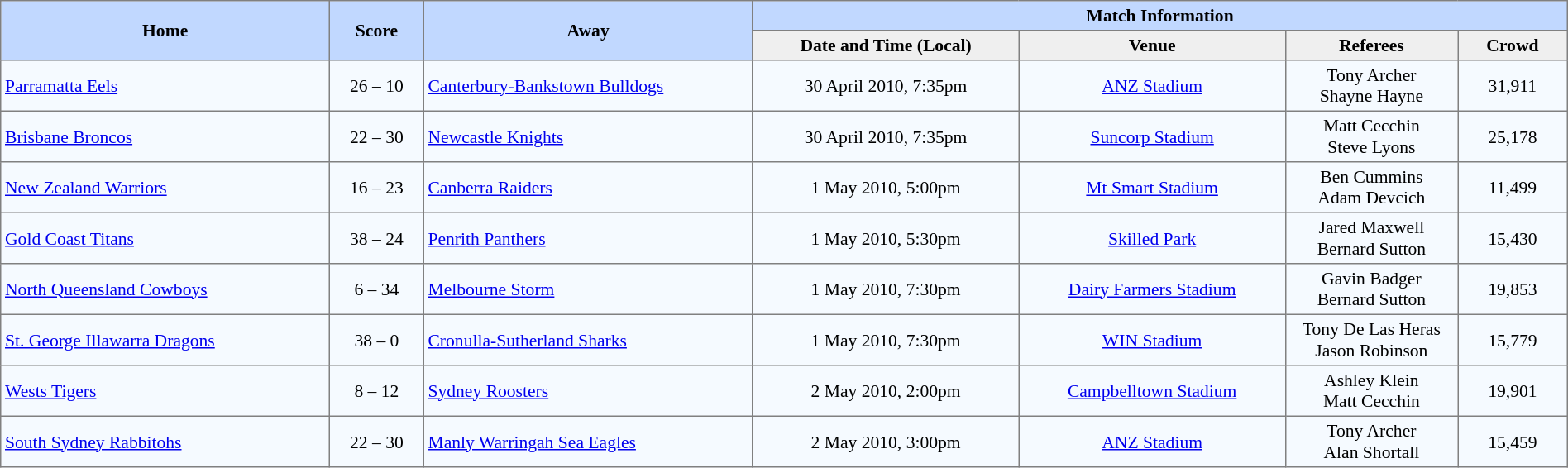<table border="1" cellpadding="3" cellspacing="0" style="border-collapse:collapse; font-size:90%; width:100%">
<tr style="background:#c1d8ff;">
<th rowspan="2" style="width:21%;">Home</th>
<th rowspan="2" style="width:6%;">Score</th>
<th rowspan="2" style="width:21%;">Away</th>
<th colspan=6>Match Information</th>
</tr>
<tr style="background:#efefef;">
<th width=17%>Date and Time (Local)</th>
<th width=17%>Venue</th>
<th width=11%>Referees</th>
<th width=7%>Crowd</th>
</tr>
<tr style="text-align:center; background:#f5faff;">
<td align=left> <a href='#'>Parramatta Eels</a></td>
<td>26 – 10</td>
<td align=left> <a href='#'>Canterbury-Bankstown Bulldogs</a></td>
<td>30 April 2010, 7:35pm</td>
<td><a href='#'>ANZ Stadium</a></td>
<td>Tony Archer<br>Shayne Hayne</td>
<td>31,911</td>
</tr>
<tr style="text-align:center; background:#f5faff;">
<td align=left> <a href='#'>Brisbane Broncos</a></td>
<td>22 – 30</td>
<td align=left> <a href='#'>Newcastle Knights</a></td>
<td>30 April 2010, 7:35pm</td>
<td><a href='#'>Suncorp Stadium</a></td>
<td>Matt Cecchin<br>Steve Lyons</td>
<td>25,178</td>
</tr>
<tr style="text-align:center; background:#f5faff;">
<td align=left> <a href='#'>New Zealand Warriors</a></td>
<td>16 – 23</td>
<td align=left> <a href='#'>Canberra Raiders</a></td>
<td>1 May 2010, 5:00pm</td>
<td><a href='#'>Mt Smart Stadium</a></td>
<td>Ben Cummins<br>Adam Devcich</td>
<td>11,499</td>
</tr>
<tr style="text-align:center; background:#f5faff;">
<td align=left> <a href='#'>Gold Coast Titans</a></td>
<td>38 – 24</td>
<td align=left> <a href='#'>Penrith Panthers</a></td>
<td>1 May 2010, 5:30pm</td>
<td><a href='#'>Skilled Park</a></td>
<td>Jared Maxwell<br>Bernard Sutton</td>
<td>15,430</td>
</tr>
<tr style="text-align:center; background:#f5faff;">
<td align=left> <a href='#'>North Queensland Cowboys</a></td>
<td>6 – 34</td>
<td align=left> <a href='#'>Melbourne Storm</a></td>
<td>1 May 2010, 7:30pm</td>
<td><a href='#'>Dairy Farmers Stadium</a></td>
<td>Gavin Badger<br>Bernard Sutton</td>
<td>19,853</td>
</tr>
<tr style="text-align:center; background:#f5faff;">
<td align=left> <a href='#'>St. George Illawarra Dragons</a></td>
<td>38 – 0</td>
<td align=left> <a href='#'>Cronulla-Sutherland Sharks</a></td>
<td>1 May 2010, 7:30pm</td>
<td><a href='#'>WIN Stadium</a></td>
<td>Tony De Las Heras<br>Jason Robinson</td>
<td>15,779</td>
</tr>
<tr style="text-align:center; background:#f5faff;">
<td align=left> <a href='#'>Wests Tigers</a></td>
<td>8 – 12</td>
<td align=left> <a href='#'>Sydney Roosters</a></td>
<td>2 May 2010, 2:00pm</td>
<td><a href='#'>Campbelltown Stadium</a></td>
<td>Ashley Klein<br>Matt Cecchin</td>
<td>19,901</td>
</tr>
<tr style="text-align:center; background:#f5faff;">
<td align=left> <a href='#'>South Sydney Rabbitohs</a></td>
<td>22 – 30</td>
<td align=left> <a href='#'>Manly Warringah Sea Eagles</a></td>
<td>2 May 2010, 3:00pm</td>
<td><a href='#'>ANZ Stadium</a></td>
<td>Tony Archer<br>Alan Shortall</td>
<td>15,459</td>
</tr>
</table>
